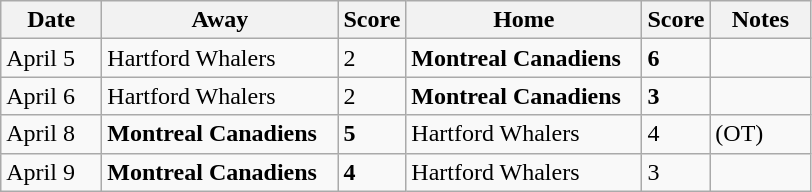<table class="wikitable">
<tr>
<th bgcolor="#DDDDFF" width="60">Date</th>
<th bgcolor="#DDDDFF" width="150">Away</th>
<th bgcolor="#DDDDFF" width="5">Score</th>
<th bgcolor="#DDDDFF" width="150">Home</th>
<th bgcolor="#DDDDFF" width="5">Score</th>
<th bgcolor="#DDDDFF" width="60">Notes</th>
</tr>
<tr>
<td>April 5</td>
<td>Hartford Whalers</td>
<td>2</td>
<td><strong>Montreal Canadiens</strong></td>
<td><strong>6</strong></td>
<td></td>
</tr>
<tr>
<td>April 6</td>
<td>Hartford Whalers</td>
<td>2</td>
<td><strong>Montreal Canadiens</strong></td>
<td><strong>3</strong></td>
<td></td>
</tr>
<tr>
<td>April 8</td>
<td><strong>Montreal Canadiens</strong></td>
<td><strong>5</strong></td>
<td>Hartford Whalers</td>
<td>4</td>
<td>(OT)</td>
</tr>
<tr>
<td>April 9</td>
<td><strong>Montreal Canadiens</strong></td>
<td><strong>4</strong></td>
<td>Hartford Whalers</td>
<td>3</td>
<td></td>
</tr>
</table>
